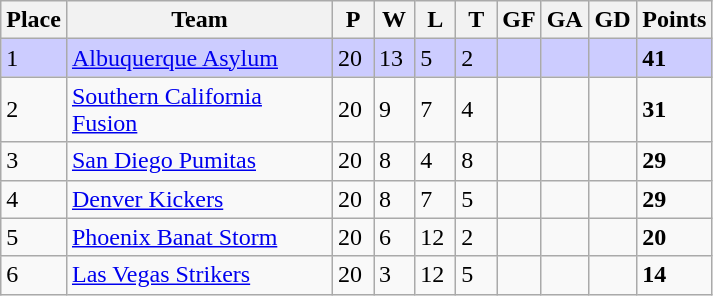<table class="wikitable">
<tr>
<th>Place</th>
<th width="170">Team</th>
<th width="20">P</th>
<th width="20">W</th>
<th width="20">L</th>
<th width="20">T</th>
<th width="20">GF</th>
<th width="20">GA</th>
<th width="25">GD</th>
<th>Points</th>
</tr>
<tr bgcolor=#ccccff>
<td>1</td>
<td><a href='#'>Albuquerque Asylum</a></td>
<td>20</td>
<td>13</td>
<td>5</td>
<td>2</td>
<td></td>
<td></td>
<td></td>
<td><strong>41</strong></td>
</tr>
<tr>
<td>2</td>
<td><a href='#'>Southern California Fusion</a></td>
<td>20</td>
<td>9</td>
<td>7</td>
<td>4</td>
<td></td>
<td></td>
<td></td>
<td><strong>31</strong></td>
</tr>
<tr>
<td>3</td>
<td><a href='#'>San Diego Pumitas</a></td>
<td>20</td>
<td>8</td>
<td>4</td>
<td>8</td>
<td></td>
<td></td>
<td></td>
<td><strong>29</strong></td>
</tr>
<tr>
<td>4</td>
<td><a href='#'>Denver Kickers</a></td>
<td>20</td>
<td>8</td>
<td>7</td>
<td>5</td>
<td></td>
<td></td>
<td></td>
<td><strong>29</strong></td>
</tr>
<tr>
<td>5</td>
<td><a href='#'>Phoenix Banat Storm</a></td>
<td>20</td>
<td>6</td>
<td>12</td>
<td>2</td>
<td></td>
<td></td>
<td></td>
<td><strong>20</strong></td>
</tr>
<tr>
<td>6</td>
<td><a href='#'>Las Vegas Strikers</a></td>
<td>20</td>
<td>3</td>
<td>12</td>
<td>5</td>
<td></td>
<td></td>
<td></td>
<td><strong>14</strong></td>
</tr>
</table>
